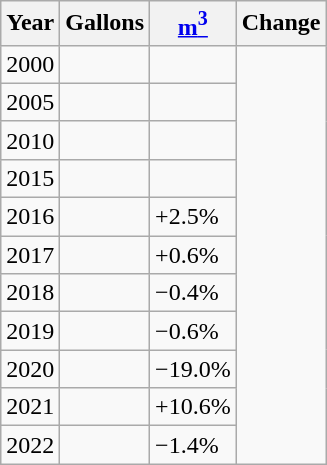<table class="wikitable floatright">
<tr>
<th>Year</th>
<th>Gallons</th>
<th><a href='#'>m<sup>3</sup></a></th>
<th>Change</th>
</tr>
<tr>
<td>2000</td>
<td></td>
<td></td>
</tr>
<tr>
<td>2005</td>
<td></td>
<td></td>
</tr>
<tr>
<td>2010</td>
<td></td>
<td></td>
</tr>
<tr>
<td>2015</td>
<td></td>
<td></td>
</tr>
<tr>
<td>2016</td>
<td></td>
<td>+2.5%</td>
</tr>
<tr>
<td>2017</td>
<td></td>
<td>+0.6%</td>
</tr>
<tr>
<td>2018</td>
<td></td>
<td>−0.4%</td>
</tr>
<tr>
<td>2019</td>
<td></td>
<td>−0.6%</td>
</tr>
<tr>
<td>2020</td>
<td></td>
<td>−19.0%</td>
</tr>
<tr>
<td>2021</td>
<td></td>
<td>+10.6%</td>
</tr>
<tr>
<td>2022</td>
<td></td>
<td>−1.4%</td>
</tr>
</table>
